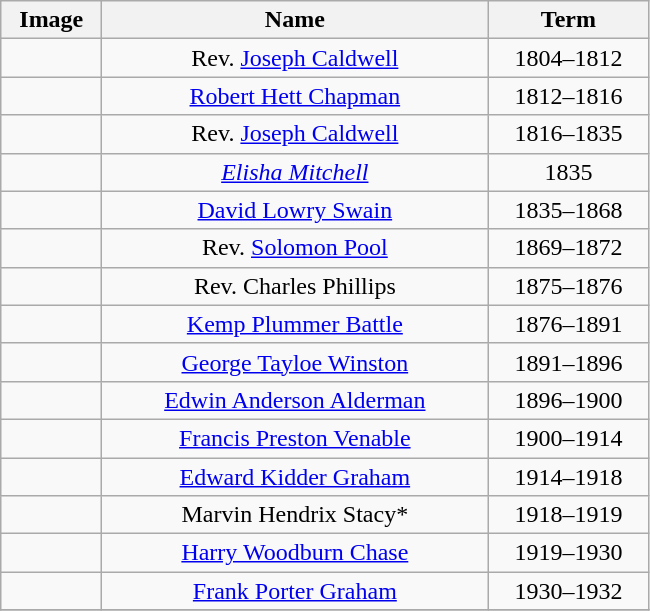<table class="wikitable" style="text-align: center;">
<tr>
<th width="60">Image</th>
<th width="250">Name</th>
<th width="100">Term</th>
</tr>
<tr>
<td></td>
<td>Rev. <a href='#'>Joseph Caldwell</a></td>
<td>1804–1812</td>
</tr>
<tr>
<td></td>
<td><a href='#'>Robert Hett Chapman</a></td>
<td>1812–1816</td>
</tr>
<tr>
<td></td>
<td>Rev. <a href='#'>Joseph Caldwell</a></td>
<td>1816–1835</td>
</tr>
<tr>
<td></td>
<td><em><a href='#'>Elisha Mitchell</a></em></td>
<td>1835</td>
</tr>
<tr>
<td></td>
<td><a href='#'>David Lowry Swain</a></td>
<td>1835–1868</td>
</tr>
<tr>
<td></td>
<td>Rev. <a href='#'>Solomon Pool</a></td>
<td>1869–1872</td>
</tr>
<tr>
<td></td>
<td>Rev. Charles Phillips</td>
<td>1875–1876</td>
</tr>
<tr>
<td></td>
<td><a href='#'>Kemp Plummer Battle</a></td>
<td>1876–1891</td>
</tr>
<tr>
<td></td>
<td><a href='#'>George Tayloe Winston</a></td>
<td>1891–1896</td>
</tr>
<tr>
<td></td>
<td><a href='#'>Edwin Anderson Alderman</a></td>
<td>1896–1900</td>
</tr>
<tr>
<td></td>
<td><a href='#'>Francis Preston Venable</a></td>
<td>1900–1914</td>
</tr>
<tr>
<td></td>
<td><a href='#'>Edward Kidder Graham</a></td>
<td>1914–1918</td>
</tr>
<tr>
<td></td>
<td>Marvin Hendrix Stacy*</td>
<td>1918–1919</td>
</tr>
<tr>
<td></td>
<td><a href='#'>Harry Woodburn Chase</a></td>
<td>1919–1930</td>
</tr>
<tr>
<td></td>
<td><a href='#'>Frank Porter Graham</a></td>
<td>1930–1932</td>
</tr>
<tr>
</tr>
</table>
